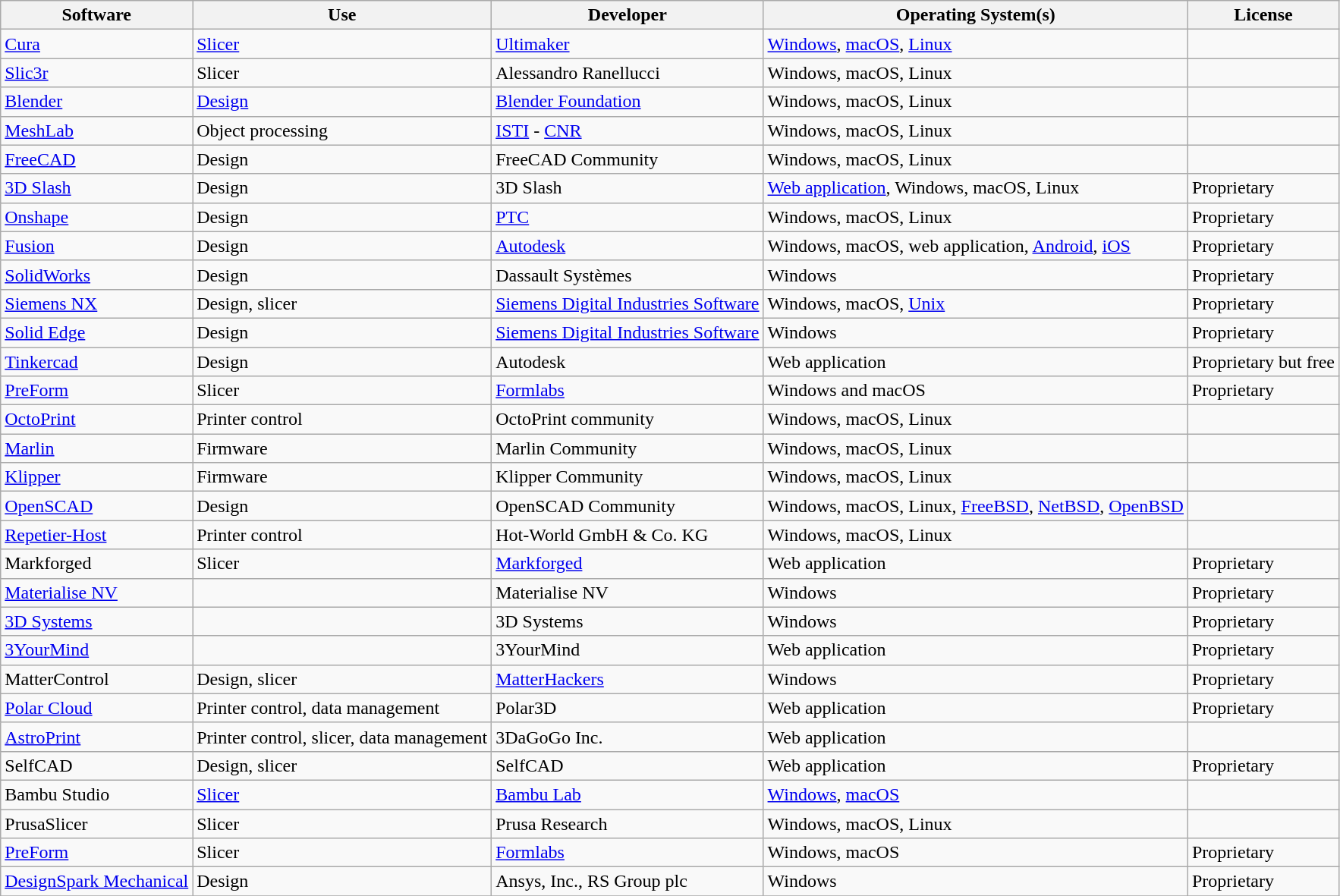<table class="wikitable sortable">
<tr>
<th>Software</th>
<th>Use</th>
<th>Developer</th>
<th>Operating System(s)</th>
<th>License</th>
</tr>
<tr>
<td><a href='#'>Cura</a></td>
<td><a href='#'>Slicer</a></td>
<td><a href='#'>Ultimaker</a></td>
<td><a href='#'>Windows</a>, <a href='#'>macOS</a>, <a href='#'>Linux</a></td>
<td></td>
</tr>
<tr>
<td><a href='#'>Slic3r</a></td>
<td>Slicer</td>
<td>Alessandro Ranellucci</td>
<td>Windows, macOS, Linux</td>
<td></td>
</tr>
<tr>
<td><a href='#'>Blender</a></td>
<td><a href='#'>Design</a></td>
<td><a href='#'>Blender Foundation</a></td>
<td>Windows, macOS, Linux</td>
<td></td>
</tr>
<tr>
<td><a href='#'>MeshLab</a></td>
<td>Object processing</td>
<td><a href='#'>ISTI</a> - <a href='#'>CNR</a></td>
<td>Windows, macOS, Linux</td>
<td></td>
</tr>
<tr>
<td><a href='#'>FreeCAD</a></td>
<td>Design</td>
<td>FreeCAD Community</td>
<td>Windows, macOS, Linux</td>
<td></td>
</tr>
<tr>
<td><a href='#'>3D Slash</a></td>
<td>Design</td>
<td>3D Slash</td>
<td><a href='#'>Web application</a>, Windows, macOS, Linux</td>
<td>Proprietary</td>
</tr>
<tr>
<td><a href='#'>Onshape</a></td>
<td>Design</td>
<td><a href='#'>PTC</a></td>
<td>Windows, macOS, Linux</td>
<td>Proprietary</td>
</tr>
<tr>
<td><a href='#'>Fusion</a></td>
<td>Design</td>
<td><a href='#'>Autodesk</a></td>
<td>Windows, macOS, web application, <a href='#'>Android</a>, <a href='#'>iOS</a></td>
<td>Proprietary</td>
</tr>
<tr>
<td><a href='#'>SolidWorks</a></td>
<td>Design</td>
<td>Dassault Systèmes</td>
<td>Windows</td>
<td>Proprietary</td>
</tr>
<tr>
<td><a href='#'>Siemens NX</a></td>
<td>Design, slicer</td>
<td><a href='#'>Siemens Digital Industries Software</a></td>
<td>Windows, macOS, <a href='#'>Unix</a></td>
<td>Proprietary</td>
</tr>
<tr>
<td><a href='#'>Solid Edge</a></td>
<td>Design</td>
<td><a href='#'>Siemens Digital Industries Software</a></td>
<td>Windows</td>
<td>Proprietary</td>
</tr>
<tr>
<td><a href='#'>Tinkercad</a></td>
<td>Design</td>
<td>Autodesk</td>
<td>Web application</td>
<td>Proprietary but free</td>
</tr>
<tr>
<td><a href='#'>PreForm</a></td>
<td>Slicer</td>
<td><a href='#'>Formlabs</a></td>
<td>Windows and macOS</td>
<td>Proprietary</td>
</tr>
<tr>
<td><a href='#'>OctoPrint</a></td>
<td>Printer control</td>
<td>OctoPrint community</td>
<td>Windows, macOS, Linux</td>
<td></td>
</tr>
<tr>
<td><a href='#'>Marlin</a></td>
<td>Firmware</td>
<td>Marlin Community</td>
<td>Windows, macOS, Linux</td>
<td></td>
</tr>
<tr>
<td><a href='#'>Klipper</a></td>
<td>Firmware</td>
<td>Klipper Community</td>
<td>Windows, macOS, Linux</td>
<td></td>
</tr>
<tr>
<td><a href='#'>OpenSCAD</a></td>
<td>Design</td>
<td>OpenSCAD Community</td>
<td>Windows, macOS, Linux, <a href='#'>FreeBSD</a>, <a href='#'>NetBSD</a>, <a href='#'>OpenBSD</a></td>
<td></td>
</tr>
<tr>
<td><a href='#'>Repetier-Host</a></td>
<td>Printer control</td>
<td>Hot-World GmbH & Co. KG</td>
<td>Windows, macOS, Linux</td>
<td></td>
</tr>
<tr>
<td>Markforged</td>
<td>Slicer</td>
<td><a href='#'>Markforged</a></td>
<td>Web application</td>
<td>Proprietary</td>
</tr>
<tr>
<td><a href='#'>Materialise NV</a></td>
<td></td>
<td>Materialise NV</td>
<td>Windows</td>
<td>Proprietary</td>
</tr>
<tr>
<td><a href='#'>3D Systems</a></td>
<td></td>
<td>3D Systems</td>
<td>Windows</td>
<td>Proprietary</td>
</tr>
<tr>
<td><a href='#'>3YourMind</a></td>
<td></td>
<td>3YourMind</td>
<td>Web application</td>
<td>Proprietary</td>
</tr>
<tr>
<td>MatterControl</td>
<td>Design, slicer</td>
<td><a href='#'>MatterHackers</a></td>
<td>Windows</td>
<td>Proprietary</td>
</tr>
<tr>
<td><a href='#'>Polar Cloud</a></td>
<td>Printer control, data management</td>
<td>Polar3D</td>
<td>Web application</td>
<td>Proprietary</td>
</tr>
<tr>
<td><a href='#'>AstroPrint</a></td>
<td>Printer control, slicer, data management</td>
<td>3DaGoGo Inc.</td>
<td>Web application</td>
<td></td>
</tr>
<tr>
<td>SelfCAD</td>
<td>Design, slicer</td>
<td>SelfCAD</td>
<td>Web application</td>
<td>Proprietary</td>
</tr>
<tr>
<td>Bambu Studio</td>
<td><a href='#'>Slicer</a></td>
<td><a href='#'>Bambu Lab</a></td>
<td><a href='#'>Windows</a>, <a href='#'>macOS</a></td>
<td></td>
</tr>
<tr>
<td>PrusaSlicer</td>
<td>Slicer</td>
<td>Prusa Research</td>
<td>Windows, macOS, Linux</td>
<td></td>
</tr>
<tr>
<td><a href='#'>PreForm</a></td>
<td>Slicer</td>
<td><a href='#'>Formlabs</a></td>
<td>Windows, macOS</td>
<td>Proprietary</td>
</tr>
<tr>
<td><a href='#'>DesignSpark Mechanical</a></td>
<td>Design</td>
<td>Ansys, Inc., RS Group plc</td>
<td>Windows</td>
<td>Proprietary</td>
</tr>
<tr>
</tr>
</table>
